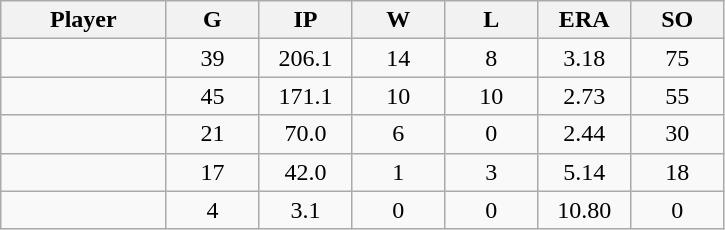<table class="wikitable sortable">
<tr>
<th bgcolor="#DDDDFF" width="16%">Player</th>
<th bgcolor="#DDDDFF" width="9%">G</th>
<th bgcolor="#DDDDFF" width="9%">IP</th>
<th bgcolor="#DDDDFF" width="9%">W</th>
<th bgcolor="#DDDDFF" width="9%">L</th>
<th bgcolor="#DDDDFF" width="9%">ERA</th>
<th bgcolor="#DDDDFF" width="9%">SO</th>
</tr>
<tr align="center">
<td></td>
<td>39</td>
<td>206.1</td>
<td>14</td>
<td>8</td>
<td>3.18</td>
<td>75</td>
</tr>
<tr align="center">
<td></td>
<td>45</td>
<td>171.1</td>
<td>10</td>
<td>10</td>
<td>2.73</td>
<td>55</td>
</tr>
<tr align="center">
<td></td>
<td>21</td>
<td>70.0</td>
<td>6</td>
<td>0</td>
<td>2.44</td>
<td>30</td>
</tr>
<tr align="center">
<td></td>
<td>17</td>
<td>42.0</td>
<td>1</td>
<td>3</td>
<td>5.14</td>
<td>18</td>
</tr>
<tr align="center">
<td></td>
<td>4</td>
<td>3.1</td>
<td>0</td>
<td>0</td>
<td>10.80</td>
<td>0</td>
</tr>
</table>
